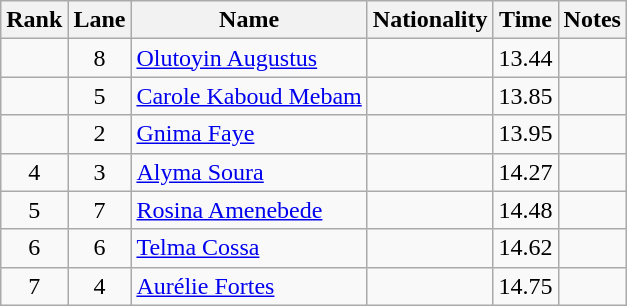<table class="wikitable sortable" style="text-align:center">
<tr>
<th>Rank</th>
<th>Lane</th>
<th>Name</th>
<th>Nationality</th>
<th>Time</th>
<th>Notes</th>
</tr>
<tr>
<td></td>
<td>8</td>
<td align=left><a href='#'>Olutoyin Augustus</a></td>
<td align=left></td>
<td>13.44</td>
<td></td>
</tr>
<tr>
<td></td>
<td>5</td>
<td align=left><a href='#'>Carole Kaboud Mebam</a></td>
<td align=left></td>
<td>13.85</td>
<td></td>
</tr>
<tr>
<td></td>
<td>2</td>
<td align=left><a href='#'>Gnima Faye</a></td>
<td align=left></td>
<td>13.95</td>
<td></td>
</tr>
<tr>
<td>4</td>
<td>3</td>
<td align=left><a href='#'>Alyma Soura</a></td>
<td align=left></td>
<td>14.27</td>
<td></td>
</tr>
<tr>
<td>5</td>
<td>7</td>
<td align=left><a href='#'>Rosina Amenebede</a></td>
<td align=left></td>
<td>14.48</td>
<td></td>
</tr>
<tr>
<td>6</td>
<td>6</td>
<td align=left><a href='#'>Telma Cossa</a></td>
<td align=left></td>
<td>14.62</td>
<td></td>
</tr>
<tr>
<td>7</td>
<td>4</td>
<td align=left><a href='#'>Aurélie Fortes</a></td>
<td align=left></td>
<td>14.75</td>
<td></td>
</tr>
</table>
